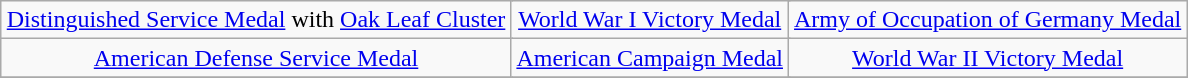<table class="wikitable" style="margin:1em auto; text-align:center;">
<tr>
<td colspan="3"><a href='#'>Distinguished Service Medal</a> with <a href='#'>Oak Leaf Cluster</a></td>
<td colspan="3"><a href='#'>World War I Victory Medal</a></td>
<td colspan="3"><a href='#'>Army of Occupation of Germany Medal</a></td>
</tr>
<tr>
<td colspan="3"><a href='#'>American Defense Service Medal</a></td>
<td colspan="3"><a href='#'>American Campaign Medal</a></td>
<td colspan="3"><a href='#'>World War II Victory Medal</a></td>
</tr>
<tr>
</tr>
</table>
